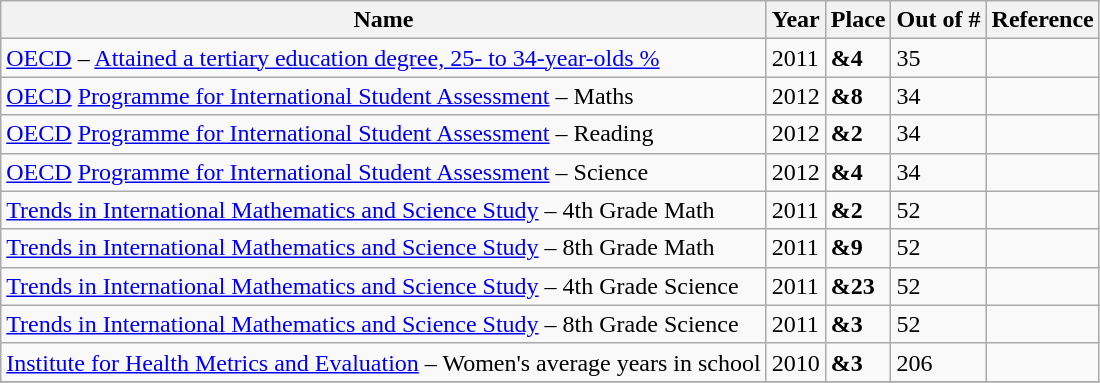<table class="wikitable sortable" style="text-align:left">
<tr>
<th>Name</th>
<th>Year</th>
<th>Place</th>
<th>Out of #</th>
<th>Reference</th>
</tr>
<tr>
<td><a href='#'>OECD</a> – <a href='#'>Attained a tertiary education degree, 25- to 34-year-olds %</a></td>
<td>2011</td>
<td><strong><span>&</span>4</strong></td>
<td>35</td>
<td></td>
</tr>
<tr>
<td><a href='#'>OECD</a> <a href='#'>Programme for International Student Assessment</a> – Maths</td>
<td>2012</td>
<td><strong><span>&</span>8</strong></td>
<td>34</td>
<td></td>
</tr>
<tr>
<td><a href='#'>OECD</a> <a href='#'>Programme for International Student Assessment</a> – Reading</td>
<td>2012</td>
<td><strong><span>&</span>2</strong></td>
<td>34</td>
<td></td>
</tr>
<tr>
<td><a href='#'>OECD</a> <a href='#'>Programme for International Student Assessment</a> – Science</td>
<td>2012</td>
<td><strong><span>&</span>4</strong></td>
<td>34</td>
<td></td>
</tr>
<tr>
<td><a href='#'>Trends in International Mathematics and Science Study</a> – 4th Grade Math</td>
<td>2011</td>
<td><strong><span>&</span>2</strong></td>
<td>52</td>
<td></td>
</tr>
<tr>
<td><a href='#'>Trends in International Mathematics and Science Study</a> – 8th Grade Math</td>
<td>2011</td>
<td><strong><span>&</span>9</strong></td>
<td>52</td>
<td></td>
</tr>
<tr>
<td><a href='#'>Trends in International Mathematics and Science Study</a> – 4th Grade Science</td>
<td>2011</td>
<td><strong><span>&</span>23</strong></td>
<td>52</td>
<td></td>
</tr>
<tr>
<td><a href='#'>Trends in International Mathematics and Science Study</a> – 8th Grade Science</td>
<td>2011</td>
<td><strong><span>&</span>3</strong></td>
<td>52</td>
<td></td>
</tr>
<tr>
<td><a href='#'>Institute for Health Metrics and Evaluation</a> – Women's average years in school</td>
<td>2010</td>
<td><strong><span>&</span>3</strong></td>
<td>206</td>
<td></td>
</tr>
<tr>
</tr>
</table>
